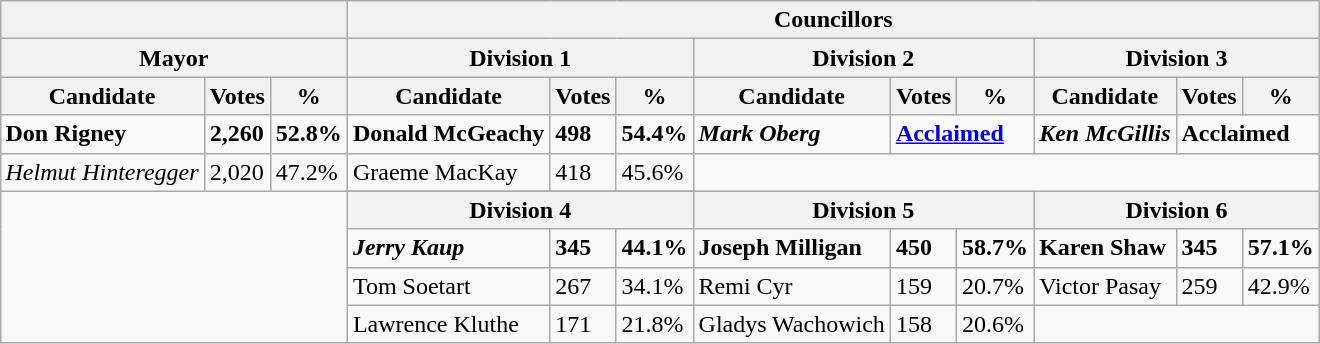<table class="wikitable collapsible collapsed" align="right">
<tr>
<th colspan=3></th>
<th colspan=9>Councillors</th>
</tr>
<tr>
<th colspan=3>Mayor</th>
<th colspan=3>Division 1</th>
<th colspan=3>Division 2</th>
<th colspan=3>Division 3</th>
</tr>
<tr>
<th>Candidate</th>
<th>Votes</th>
<th>%</th>
<th>Candidate</th>
<th>Votes</th>
<th>%</th>
<th>Candidate</th>
<th>Votes</th>
<th>%</th>
<th>Candidate</th>
<th>Votes</th>
<th>%</th>
</tr>
<tr>
<td><strong>Don Rigney</strong></td>
<td><strong>2,260</strong></td>
<td><strong>52.8%</strong></td>
<td><strong>Donald McGeachy</strong></td>
<td><strong>498</strong></td>
<td><strong>54.4%</strong></td>
<td><strong><em>Mark Oberg</em></strong></td>
<td colspan=2><strong><a href='#'>Acclaimed</a></strong></td>
<td><strong><em>Ken McGillis</em></strong></td>
<td colspan=2><strong>Acclaimed</strong></td>
</tr>
<tr>
<td><em>Helmut Hinteregger</em></td>
<td>2,020</td>
<td>47.2%</td>
<td>Graeme MacKay</td>
<td>418</td>
<td>45.6%</td>
</tr>
<tr>
<td rowspan=5 colspan=3></td>
</tr>
<tr>
<th colspan=3>Division 4</th>
<th colspan=3>Division 5</th>
<th colspan=3>Division 6</th>
</tr>
<tr>
<td><strong><em>Jerry Kaup</em></strong></td>
<td><strong>345</strong></td>
<td><strong>44.1%</strong></td>
<td><strong>Joseph Milligan</strong></td>
<td><strong>450</strong></td>
<td><strong>58.7%</strong></td>
<td><strong>Karen Shaw</strong></td>
<td><strong>345</strong></td>
<td><strong>57.1%</strong></td>
</tr>
<tr>
<td>Tom Soetart</td>
<td>267</td>
<td>34.1%</td>
<td>Remi Cyr</td>
<td>159</td>
<td>20.7%</td>
<td>Victor Pasay</td>
<td>259</td>
<td>42.9%</td>
</tr>
<tr>
<td>Lawrence Kluthe</td>
<td>171</td>
<td>21.8%</td>
<td>Gladys Wachowich</td>
<td>158</td>
<td>20.6%</td>
</tr>
</table>
